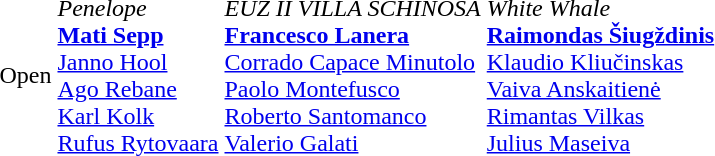<table>
<tr>
<td>Open</td>
<td> <em>Penelope</em> <br> <strong><a href='#'>Mati Sepp</a></strong><br><a href='#'>Janno Hool</a><br><a href='#'>Ago Rebane</a><br><a href='#'>Karl Kolk</a><br><a href='#'>Rufus Rytovaara</a></td>
<td> <em>EUZ II VILLA SCHINOSA</em><br><strong><a href='#'>Francesco Lanera</a></strong><br><a href='#'>Corrado Capace Minutolo</a><br><a href='#'>Paolo Montefusco</a><br><a href='#'>Roberto Santomanco</a><br><a href='#'>Valerio Galati</a></td>
<td> <em>White Whale</em> <br><strong><a href='#'>Raimondas Šiugždinis</a></strong><br><a href='#'>Klaudio Kliučinskas</a><br><a href='#'>Vaiva Anskaitienė</a><br><a href='#'>Rimantas Vilkas</a><br><a href='#'>Julius Maseiva</a></td>
</tr>
</table>
